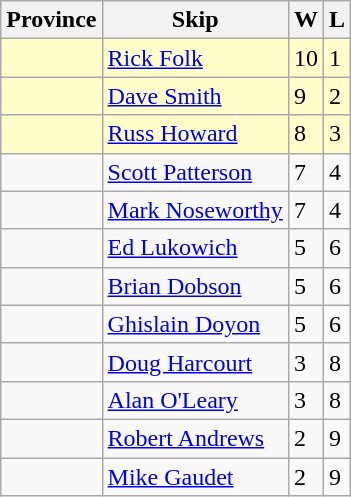<table class=wikitable>
<tr>
<th>Province</th>
<th>Skip</th>
<th>W</th>
<th>L</th>
</tr>
<tr bgcolor=#ffffcc>
<td></td>
<td><a href='#'>Rick Folk</a></td>
<td>10</td>
<td>1</td>
</tr>
<tr bgcolor=#ffffcc>
<td></td>
<td><a href='#'>Dave Smith</a></td>
<td>9</td>
<td>2</td>
</tr>
<tr bgcolor=#ffffcc>
<td></td>
<td><a href='#'>Russ Howard</a></td>
<td>8</td>
<td>3</td>
</tr>
<tr>
<td></td>
<td><a href='#'>Scott Patterson</a></td>
<td>7</td>
<td>4</td>
</tr>
<tr>
<td></td>
<td><a href='#'>Mark Noseworthy</a></td>
<td>7</td>
<td>4</td>
</tr>
<tr>
<td></td>
<td><a href='#'>Ed Lukowich</a></td>
<td>5</td>
<td>6</td>
</tr>
<tr>
<td></td>
<td><a href='#'>Brian Dobson</a></td>
<td>5</td>
<td>6</td>
</tr>
<tr>
<td></td>
<td><a href='#'>Ghislain Doyon</a></td>
<td>5</td>
<td>6</td>
</tr>
<tr>
<td></td>
<td><a href='#'>Doug Harcourt</a></td>
<td>3</td>
<td>8</td>
</tr>
<tr>
<td></td>
<td><a href='#'>Alan O'Leary</a></td>
<td>3</td>
<td>8</td>
</tr>
<tr>
<td></td>
<td><a href='#'>Robert Andrews</a></td>
<td>2</td>
<td>9</td>
</tr>
<tr>
<td></td>
<td><a href='#'>Mike Gaudet</a></td>
<td>2</td>
<td>9</td>
</tr>
</table>
